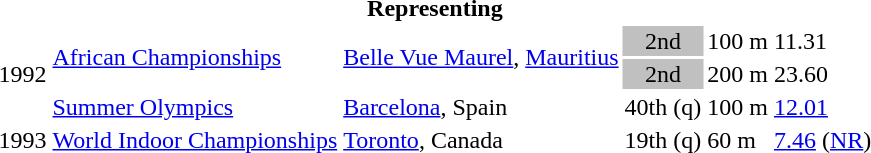<table>
<tr>
<th colspan="6">Representing </th>
</tr>
<tr>
<td rowspan=3>1992</td>
<td rowspan=2><a href='#'>African Championships</a></td>
<td rowspan=2><a href='#'>Belle Vue Maurel</a>, <a href='#'>Mauritius</a></td>
<td style="background:silver; text-align:center;">2nd</td>
<td>100 m</td>
<td>11.31</td>
</tr>
<tr>
<td style="background:silver; text-align:center;">2nd</td>
<td>200 m</td>
<td>23.60</td>
</tr>
<tr>
<td><a href='#'>Summer Olympics</a></td>
<td><a href='#'>Barcelona</a>, Spain</td>
<td>40th (q)</td>
<td>100 m</td>
<td><a href='#'>12.01</a></td>
</tr>
<tr>
<td>1993</td>
<td><a href='#'>World Indoor Championships</a></td>
<td><a href='#'>Toronto</a>, Canada</td>
<td>19th (q)</td>
<td>60 m</td>
<td><a href='#'>7.46</a> (<a href='#'>NR</a>)</td>
</tr>
</table>
